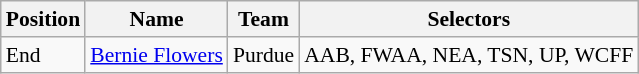<table class="wikitable" style="font-size: 90%">
<tr>
<th>Position</th>
<th>Name</th>
<th>Team</th>
<th>Selectors</th>
</tr>
<tr>
<td>End</td>
<td><a href='#'>Bernie Flowers</a></td>
<td>Purdue</td>
<td>AAB, FWAA, NEA, TSN, UP, WCFF</td>
</tr>
</table>
